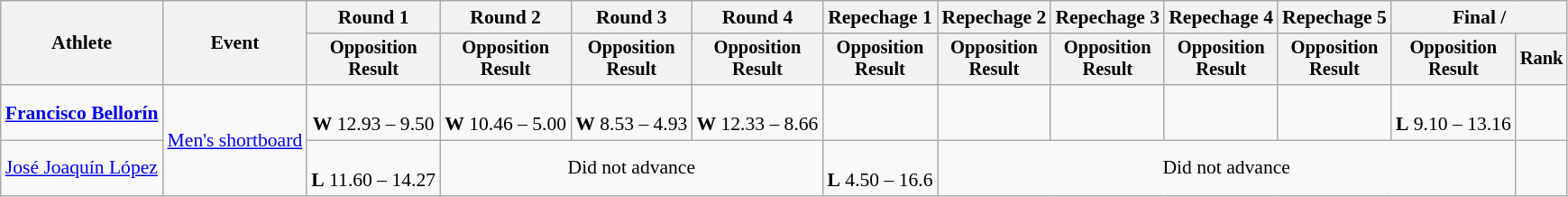<table class=wikitable style=font-size:90%;text-align:center>
<tr>
<th rowspan=2>Athlete</th>
<th rowspan=2>Event</th>
<th>Round 1</th>
<th>Round 2</th>
<th>Round 3</th>
<th>Round 4</th>
<th>Repechage 1</th>
<th>Repechage 2</th>
<th>Repechage 3</th>
<th>Repechage 4</th>
<th>Repechage 5</th>
<th colspan=2>Final / </th>
</tr>
<tr style=font-size:95%>
<th>Opposition<br>Result</th>
<th>Opposition<br>Result</th>
<th>Opposition<br>Result</th>
<th>Opposition<br>Result</th>
<th>Opposition<br>Result</th>
<th>Opposition<br>Result</th>
<th>Opposition<br>Result</th>
<th>Opposition<br>Result</th>
<th>Opposition<br>Result</th>
<th>Opposition<br>Result</th>
<th>Rank</th>
</tr>
<tr>
<td align=left><strong><a href='#'>Francisco Bellorín</a></strong></td>
<td align=left rowspan=2><a href='#'>Men's shortboard</a></td>
<td> <br> <strong>W</strong> 12.93 – 9.50</td>
<td> <br> <strong>W</strong> 10.46 – 5.00</td>
<td> <br> <strong>W</strong> 8.53 – 4.93</td>
<td> <br> <strong>W</strong> 12.33 – 8.66</td>
<td></td>
<td></td>
<td></td>
<td></td>
<td></td>
<td> <br><strong>L</strong> 9.10 – 13.16</td>
<td></td>
</tr>
<tr>
<td align=left><a href='#'>José Joaquín López</a></td>
<td> <br> <strong>L</strong> 11.60 – 14.27</td>
<td colspan=3>Did not advance</td>
<td> <br><strong>L</strong> 4.50 – 16.6</td>
<td colspan=5>Did not advance</td>
<td></td>
</tr>
</table>
